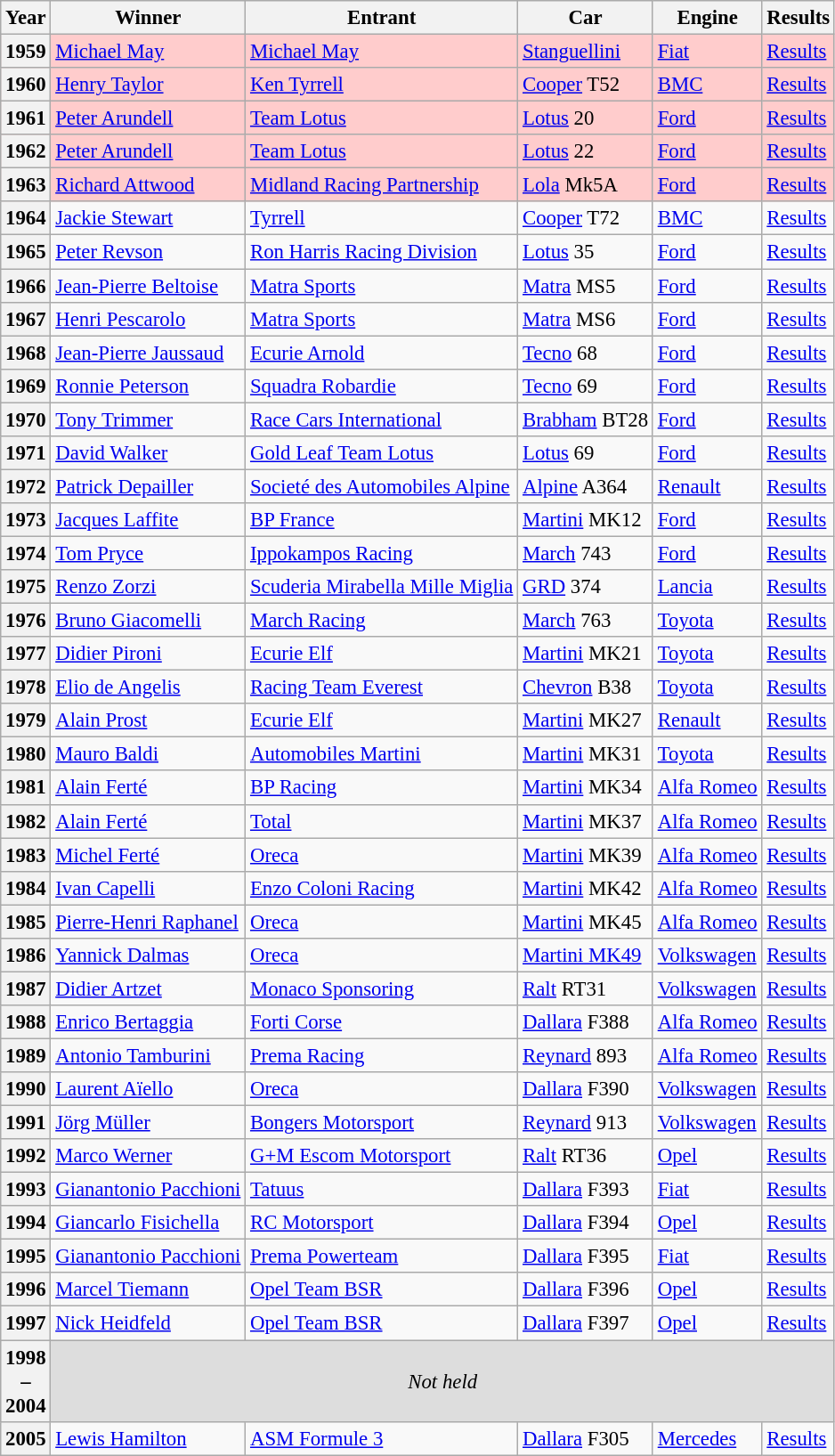<table class="wikitable" style="font-size:95%">
<tr>
<th>Year</th>
<th>Winner</th>
<th>Entrant</th>
<th>Car</th>
<th>Engine</th>
<th>Results</th>
</tr>
<tr style="background:#ffcccc;">
<th>1959</th>
<td> <a href='#'>Michael May</a></td>
<td> <a href='#'>Michael May</a></td>
<td><a href='#'>Stanguellini</a></td>
<td><a href='#'>Fiat</a></td>
<td><a href='#'>Results</a></td>
</tr>
<tr style="background:#ffcccc;">
<th>1960</th>
<td> <a href='#'>Henry Taylor</a></td>
<td> <a href='#'>Ken Tyrrell</a></td>
<td><a href='#'>Cooper</a> T52</td>
<td><a href='#'>BMC</a></td>
<td><a href='#'>Results</a></td>
</tr>
<tr style="background:#ffcccc;">
<th>1961</th>
<td> <a href='#'>Peter Arundell</a></td>
<td> <a href='#'>Team Lotus</a></td>
<td><a href='#'>Lotus</a> 20</td>
<td><a href='#'>Ford</a></td>
<td><a href='#'>Results</a></td>
</tr>
<tr style="background:#ffcccc;">
<th>1962</th>
<td> <a href='#'>Peter Arundell</a></td>
<td> <a href='#'>Team Lotus</a></td>
<td><a href='#'>Lotus</a> 22</td>
<td><a href='#'>Ford</a></td>
<td><a href='#'>Results</a></td>
</tr>
<tr style="background:#ffcccc;">
<th>1963</th>
<td> <a href='#'>Richard Attwood</a></td>
<td> <a href='#'>Midland Racing Partnership</a></td>
<td><a href='#'>Lola</a> Mk5A</td>
<td><a href='#'>Ford</a></td>
<td><a href='#'>Results</a></td>
</tr>
<tr>
<th>1964</th>
<td> <a href='#'>Jackie Stewart</a></td>
<td> <a href='#'>Tyrrell</a></td>
<td><a href='#'>Cooper</a> T72</td>
<td><a href='#'>BMC</a></td>
<td><a href='#'>Results</a></td>
</tr>
<tr>
<th>1965</th>
<td> <a href='#'>Peter Revson</a></td>
<td> <a href='#'>Ron Harris Racing Division</a></td>
<td><a href='#'>Lotus</a> 35</td>
<td><a href='#'>Ford</a></td>
<td><a href='#'>Results</a></td>
</tr>
<tr>
<th>1966</th>
<td> <a href='#'>Jean-Pierre Beltoise</a></td>
<td> <a href='#'>Matra Sports</a></td>
<td><a href='#'>Matra</a> MS5</td>
<td><a href='#'>Ford</a></td>
<td><a href='#'>Results</a></td>
</tr>
<tr>
<th>1967</th>
<td> <a href='#'>Henri Pescarolo</a></td>
<td> <a href='#'>Matra Sports</a></td>
<td><a href='#'>Matra</a> MS6</td>
<td><a href='#'>Ford</a></td>
<td><a href='#'>Results</a></td>
</tr>
<tr>
<th>1968</th>
<td> <a href='#'>Jean-Pierre Jaussaud</a></td>
<td> <a href='#'>Ecurie Arnold</a></td>
<td><a href='#'>Tecno</a> 68</td>
<td><a href='#'>Ford</a></td>
<td><a href='#'>Results</a></td>
</tr>
<tr>
<th>1969</th>
<td> <a href='#'>Ronnie Peterson</a></td>
<td> <a href='#'>Squadra Robardie</a></td>
<td><a href='#'>Tecno</a> 69</td>
<td><a href='#'>Ford</a></td>
<td><a href='#'>Results</a></td>
</tr>
<tr>
<th>1970</th>
<td> <a href='#'>Tony Trimmer</a></td>
<td> <a href='#'>Race Cars International</a></td>
<td><a href='#'>Brabham</a> BT28</td>
<td><a href='#'>Ford</a></td>
<td><a href='#'>Results</a></td>
</tr>
<tr>
<th>1971</th>
<td> <a href='#'>David Walker</a></td>
<td> <a href='#'>Gold Leaf Team Lotus</a></td>
<td><a href='#'>Lotus</a> 69</td>
<td><a href='#'>Ford</a></td>
<td><a href='#'>Results</a></td>
</tr>
<tr>
<th>1972</th>
<td> <a href='#'>Patrick Depailler</a></td>
<td> <a href='#'>Societé des Automobiles Alpine</a></td>
<td><a href='#'>Alpine</a> A364</td>
<td><a href='#'>Renault</a></td>
<td><a href='#'>Results</a></td>
</tr>
<tr>
<th>1973</th>
<td> <a href='#'>Jacques Laffite</a></td>
<td> <a href='#'>BP France</a></td>
<td><a href='#'>Martini</a> MK12</td>
<td><a href='#'>Ford</a></td>
<td><a href='#'>Results</a></td>
</tr>
<tr>
<th>1974</th>
<td> <a href='#'>Tom Pryce</a></td>
<td> <a href='#'>Ippokampos Racing</a></td>
<td><a href='#'>March</a> 743</td>
<td><a href='#'>Ford</a></td>
<td><a href='#'>Results</a></td>
</tr>
<tr>
<th>1975</th>
<td> <a href='#'>Renzo Zorzi</a></td>
<td> <a href='#'>Scuderia Mirabella Mille Miglia</a></td>
<td><a href='#'>GRD</a> 374</td>
<td><a href='#'>Lancia</a></td>
<td><a href='#'>Results</a></td>
</tr>
<tr>
<th>1976</th>
<td> <a href='#'>Bruno Giacomelli</a></td>
<td> <a href='#'>March Racing</a></td>
<td><a href='#'>March</a> 763</td>
<td><a href='#'>Toyota</a></td>
<td><a href='#'>Results</a></td>
</tr>
<tr>
<th>1977</th>
<td> <a href='#'>Didier Pironi</a></td>
<td> <a href='#'>Ecurie Elf</a></td>
<td><a href='#'>Martini</a> MK21</td>
<td><a href='#'>Toyota</a></td>
<td><a href='#'>Results</a></td>
</tr>
<tr>
<th>1978</th>
<td> <a href='#'>Elio de Angelis</a></td>
<td> <a href='#'>Racing Team Everest</a></td>
<td><a href='#'>Chevron</a> B38</td>
<td><a href='#'>Toyota</a></td>
<td><a href='#'>Results</a></td>
</tr>
<tr>
<th>1979</th>
<td> <a href='#'>Alain Prost</a></td>
<td> <a href='#'>Ecurie Elf</a></td>
<td><a href='#'>Martini</a> MK27</td>
<td><a href='#'>Renault</a></td>
<td><a href='#'>Results</a></td>
</tr>
<tr>
<th>1980</th>
<td> <a href='#'>Mauro Baldi</a></td>
<td> <a href='#'>Automobiles Martini</a></td>
<td><a href='#'>Martini</a> MK31</td>
<td><a href='#'>Toyota</a></td>
<td><a href='#'>Results</a></td>
</tr>
<tr>
<th>1981</th>
<td> <a href='#'>Alain Ferté</a></td>
<td> <a href='#'>BP Racing</a></td>
<td><a href='#'>Martini</a> MK34</td>
<td><a href='#'>Alfa Romeo</a></td>
<td><a href='#'>Results</a></td>
</tr>
<tr>
<th>1982</th>
<td> <a href='#'>Alain Ferté</a></td>
<td> <a href='#'>Total</a></td>
<td><a href='#'>Martini</a> MK37</td>
<td><a href='#'>Alfa Romeo</a></td>
<td><a href='#'>Results</a></td>
</tr>
<tr>
<th>1983</th>
<td> <a href='#'>Michel Ferté</a></td>
<td> <a href='#'>Oreca</a></td>
<td><a href='#'>Martini</a> MK39</td>
<td><a href='#'>Alfa Romeo</a></td>
<td><a href='#'>Results</a></td>
</tr>
<tr>
<th>1984</th>
<td> <a href='#'>Ivan Capelli</a></td>
<td> <a href='#'>Enzo Coloni Racing</a></td>
<td><a href='#'>Martini</a> MK42</td>
<td><a href='#'>Alfa Romeo</a></td>
<td><a href='#'>Results</a></td>
</tr>
<tr>
<th>1985</th>
<td> <a href='#'>Pierre-Henri Raphanel</a></td>
<td> <a href='#'>Oreca</a></td>
<td><a href='#'>Martini</a> MK45</td>
<td><a href='#'>Alfa Romeo</a></td>
<td><a href='#'>Results</a></td>
</tr>
<tr>
<th>1986</th>
<td> <a href='#'>Yannick Dalmas</a></td>
<td> <a href='#'>Oreca</a></td>
<td><a href='#'>Martini MK49</a></td>
<td><a href='#'>Volkswagen</a></td>
<td><a href='#'>Results</a></td>
</tr>
<tr>
<th>1987</th>
<td> <a href='#'>Didier Artzet</a></td>
<td> <a href='#'>Monaco Sponsoring</a></td>
<td><a href='#'>Ralt</a> RT31</td>
<td><a href='#'>Volkswagen</a></td>
<td><a href='#'>Results</a></td>
</tr>
<tr>
<th>1988</th>
<td> <a href='#'>Enrico Bertaggia</a></td>
<td> <a href='#'>Forti Corse</a></td>
<td><a href='#'>Dallara</a> F388</td>
<td><a href='#'>Alfa Romeo</a></td>
<td><a href='#'>Results</a></td>
</tr>
<tr>
<th>1989</th>
<td> <a href='#'>Antonio Tamburini</a></td>
<td> <a href='#'>Prema Racing</a></td>
<td><a href='#'>Reynard</a> 893</td>
<td><a href='#'>Alfa Romeo</a></td>
<td><a href='#'>Results</a></td>
</tr>
<tr>
<th>1990</th>
<td> <a href='#'>Laurent Aïello</a></td>
<td> <a href='#'>Oreca</a></td>
<td><a href='#'>Dallara</a> F390</td>
<td><a href='#'>Volkswagen</a></td>
<td><a href='#'>Results</a></td>
</tr>
<tr>
<th>1991</th>
<td> <a href='#'>Jörg Müller</a></td>
<td> <a href='#'>Bongers Motorsport</a></td>
<td><a href='#'>Reynard</a> 913</td>
<td><a href='#'>Volkswagen</a></td>
<td><a href='#'>Results</a></td>
</tr>
<tr>
<th>1992</th>
<td> <a href='#'>Marco Werner</a></td>
<td> <a href='#'>G+M Escom Motorsport</a></td>
<td><a href='#'>Ralt</a> RT36</td>
<td><a href='#'>Opel</a></td>
<td><a href='#'>Results</a></td>
</tr>
<tr>
<th>1993</th>
<td> <a href='#'>Gianantonio Pacchioni</a></td>
<td> <a href='#'>Tatuus</a></td>
<td><a href='#'>Dallara</a> F393</td>
<td><a href='#'>Fiat</a></td>
<td><a href='#'>Results</a></td>
</tr>
<tr>
<th>1994</th>
<td> <a href='#'>Giancarlo Fisichella</a></td>
<td> <a href='#'>RC Motorsport</a></td>
<td><a href='#'>Dallara</a> F394</td>
<td><a href='#'>Opel</a></td>
<td><a href='#'>Results</a></td>
</tr>
<tr>
<th>1995</th>
<td> <a href='#'>Gianantonio Pacchioni</a></td>
<td> <a href='#'>Prema Powerteam</a></td>
<td><a href='#'>Dallara</a> F395</td>
<td><a href='#'>Fiat</a></td>
<td><a href='#'>Results</a></td>
</tr>
<tr>
<th>1996</th>
<td> <a href='#'>Marcel Tiemann</a></td>
<td> <a href='#'>Opel Team BSR</a></td>
<td><a href='#'>Dallara</a> F396</td>
<td><a href='#'>Opel</a></td>
<td><a href='#'>Results</a></td>
</tr>
<tr>
<th>1997</th>
<td> <a href='#'>Nick Heidfeld</a></td>
<td> <a href='#'>Opel Team BSR</a></td>
<td><a href='#'>Dallara</a> F397</td>
<td><a href='#'>Opel</a></td>
<td><a href='#'>Results</a></td>
</tr>
<tr style="background:#DDDDDD;">
<th align="center">1998<br>–<br>2004</th>
<td align="center" colspan="5"><em>Not held</em></td>
</tr>
<tr>
<th>2005</th>
<td> <a href='#'>Lewis Hamilton</a></td>
<td> <a href='#'>ASM Formule 3</a></td>
<td><a href='#'>Dallara</a> F305</td>
<td><a href='#'>Mercedes</a></td>
<td><a href='#'>Results</a></td>
</tr>
</table>
